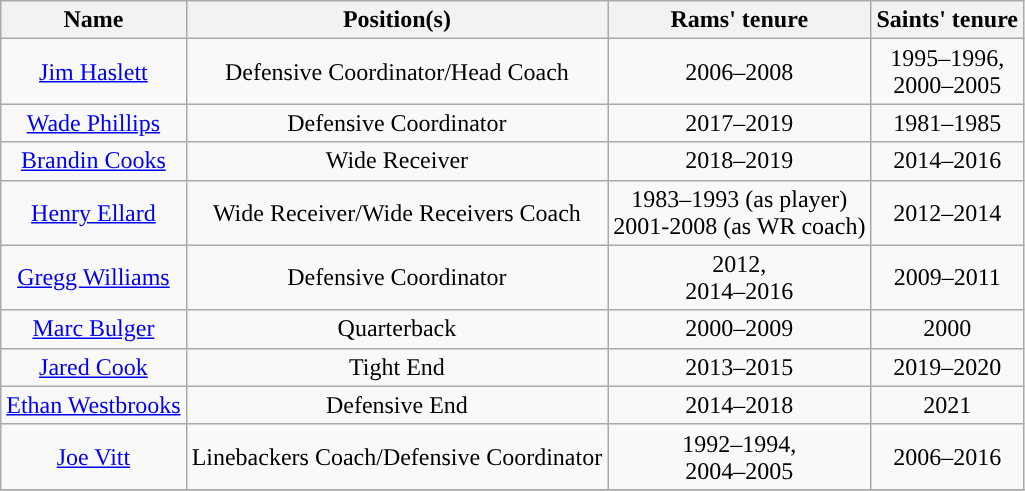<table class="wikitable" style="text-align: center">
<tr>
<th>Name</th>
<th>Position(s)</th>
<th>Rams' tenure</th>
<th>Saints' tenure</th>
</tr>
<tr>
<td><a href='#'>Jim Haslett</a></td>
<td>Defensive Coordinator/Head Coach</td>
<td>2006–2008</td>
<td>1995–1996, <br>2000–2005</td>
</tr>
<tr>
<td><a href='#'>Wade Phillips</a></td>
<td>Defensive Coordinator</td>
<td>2017–2019</td>
<td>1981–1985</td>
</tr>
<tr>
<td><a href='#'>Brandin Cooks</a></td>
<td>Wide Receiver</td>
<td>2018–2019</td>
<td>2014–2016</td>
</tr>
<tr>
<td><a href='#'>Henry Ellard</a></td>
<td>Wide Receiver/Wide Receivers Coach</td>
<td>1983–1993 (as player) <br>2001-2008 (as WR coach)</td>
<td>2012–2014</td>
</tr>
<tr>
<td><a href='#'>Gregg Williams</a></td>
<td>Defensive Coordinator</td>
<td>2012, <br>2014–2016</td>
<td>2009–2011</td>
</tr>
<tr>
<td><a href='#'>Marc Bulger</a></td>
<td>Quarterback</td>
<td>2000–2009</td>
<td>2000</td>
</tr>
<tr>
<td><a href='#'>Jared Cook</a></td>
<td>Tight End</td>
<td>2013–2015</td>
<td>2019–2020</td>
</tr>
<tr>
<td><a href='#'>Ethan Westbrooks</a></td>
<td>Defensive End</td>
<td>2014–2018</td>
<td>2021</td>
</tr>
<tr>
<td><a href='#'>Joe Vitt</a></td>
<td>Linebackers Coach/Defensive Coordinator</td>
<td>1992–1994, <br>2004–2005</td>
<td>2006–2016</td>
</tr>
<tr>
</tr>
</table>
